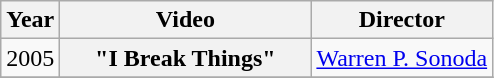<table class="wikitable plainrowheaders">
<tr>
<th>Year</th>
<th style="width:10em;">Video</th>
<th>Director</th>
</tr>
<tr>
<td>2005</td>
<th scope="row">"I Break Things"</th>
<td><a href='#'>Warren P. Sonoda</a></td>
</tr>
<tr>
</tr>
</table>
